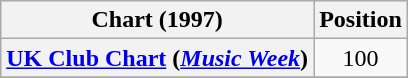<table class="wikitable sortable plainrowheaders" style="text-align:center">
<tr>
<th scope="col">Chart (1997)</th>
<th scope="col">Position</th>
</tr>
<tr>
<th scope="row"><a href='#'>UK Club Chart</a> (<em><a href='#'>Music Week</a></em>)</th>
<td>100</td>
</tr>
<tr>
</tr>
</table>
